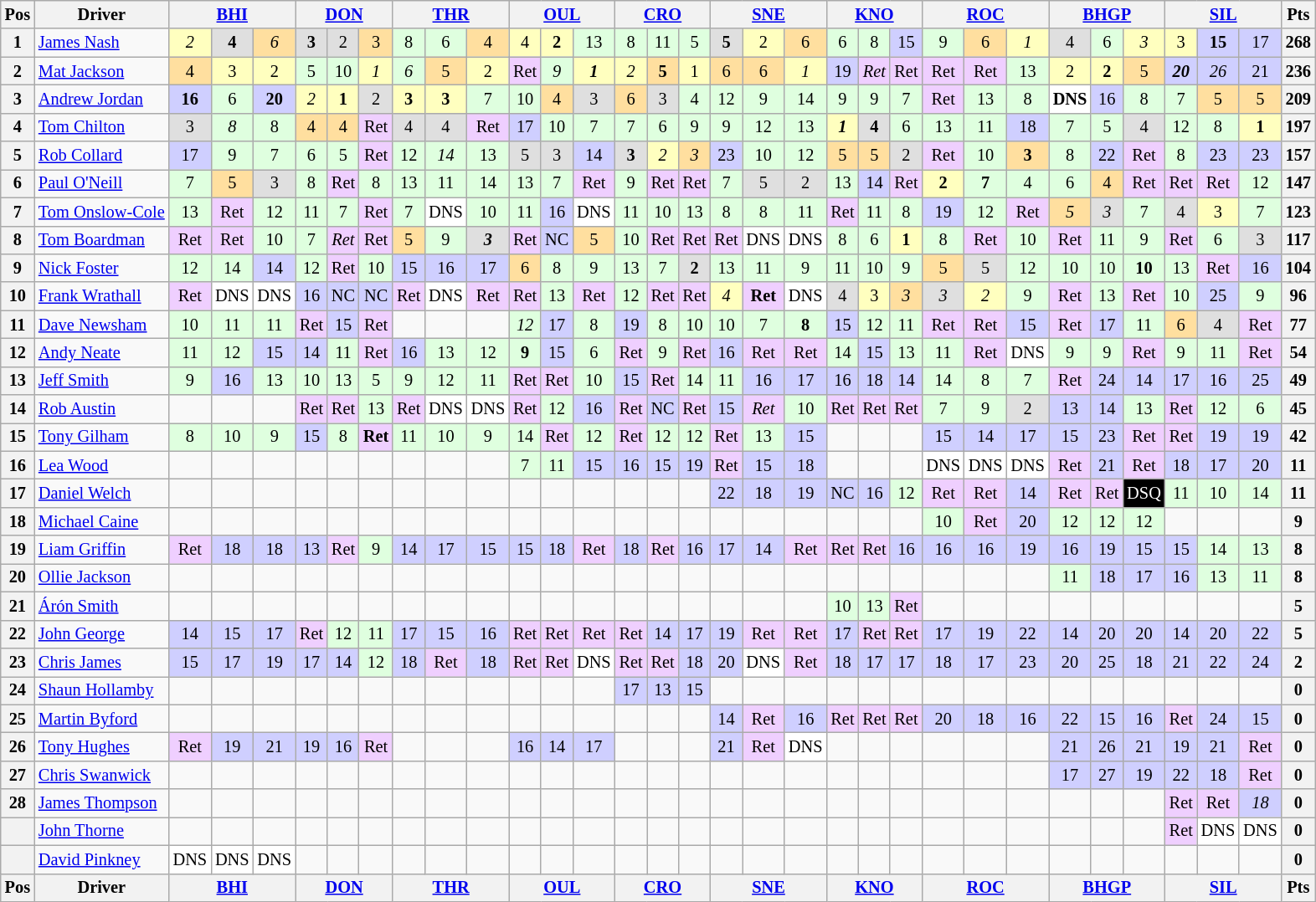<table class="wikitable" style="font-size: 85%; text-align: center;">
<tr valign="top">
<th valign="middle">Pos</th>
<th valign="middle">Driver</th>
<th colspan="3"><a href='#'>BHI</a></th>
<th colspan="3"><a href='#'>DON</a></th>
<th colspan="3"><a href='#'>THR</a></th>
<th colspan="3"><a href='#'>OUL</a></th>
<th colspan="3"><a href='#'>CRO</a></th>
<th colspan="3"><a href='#'>SNE</a></th>
<th colspan="3"><a href='#'>KNO</a></th>
<th colspan="3"><a href='#'>ROC</a></th>
<th colspan="3"><a href='#'>BHGP</a></th>
<th colspan="3"><a href='#'>SIL</a></th>
<th valign=middle>Pts</th>
</tr>
<tr>
<th>1</th>
<td align=left> <a href='#'>James Nash</a></td>
<td style="background:#ffffbf;"><em>2</em></td>
<td style="background:#dfdfdf;"><strong>4</strong></td>
<td style="background:#ffdf9f;"><em>6</em></td>
<td style="background:#dfdfdf;"><strong>3</strong></td>
<td style="background:#dfdfdf;">2</td>
<td style="background:#ffdf9f;">3</td>
<td style="background:#dfffdf;">8</td>
<td style="background:#dfffdf;">6</td>
<td style="background:#ffdf9f;">4</td>
<td style="background:#ffffbf;">4</td>
<td style="background:#ffffbf;"><strong>2</strong></td>
<td style="background:#dfffdf;">13</td>
<td style="background:#dfffdf;">8</td>
<td style="background:#dfffdf;">11</td>
<td style="background:#dfffdf;">5</td>
<td style="background:#dfdfdf;"><strong>5</strong></td>
<td style="background:#ffffbf;">2</td>
<td style="background:#ffdf9f;">6</td>
<td style="background:#dfffdf;">6</td>
<td style="background:#dfffdf;">8</td>
<td style="background:#cfcfff;">15</td>
<td style="background:#dfffdf;">9</td>
<td style="background:#ffdf9f;">6</td>
<td style="background:#ffffbf;"><em>1</em></td>
<td style="background:#dfdfdf;">4</td>
<td style="background:#dfffdf;">6</td>
<td style="background:#ffffbf;"><em>3</em></td>
<td style="background:#ffffbf;">3</td>
<td style="background:#cfcfff;"><strong>15</strong></td>
<td style="background:#cfcfff;">17</td>
<th>268</th>
</tr>
<tr>
<th>2</th>
<td align=left> <a href='#'>Mat Jackson</a></td>
<td style="background:#ffdf9f;">4</td>
<td style="background:#ffffbf;">3</td>
<td style="background:#ffffbf;">2</td>
<td style="background:#dfffdf;">5</td>
<td style="background:#dfffdf;">10</td>
<td style="background:#ffffbf;"><em>1</em></td>
<td style="background:#dfffdf;"><em>6</em></td>
<td style="background:#ffdf9f;">5</td>
<td style="background:#ffffbf;">2</td>
<td style="background:#efcfff;">Ret</td>
<td style="background:#dfffdf;"><em>9</em></td>
<td style="background:#ffffbf;"><strong><em>1</em></strong></td>
<td style="background:#ffffbf;"><em>2</em></td>
<td style="background:#ffdf9f;"><strong>5</strong></td>
<td style="background:#ffffbf;">1</td>
<td style="background:#ffdf9f;">6</td>
<td style="background:#ffdf9f;">6</td>
<td style="background:#ffffbf;"><em>1</em></td>
<td style="background:#cfcfff;">19</td>
<td style="background:#efcfff;"><em>Ret</em></td>
<td style="background:#efcfff;">Ret</td>
<td style="background:#efcfff;">Ret</td>
<td style="background:#efcfff;">Ret</td>
<td style="background:#dfffdf;">13</td>
<td style="background:#ffffbf;">2</td>
<td style="background:#ffffbf;"><strong>2</strong></td>
<td style="background:#ffdf9f;">5</td>
<td style="background:#cfcfff;"><strong><em>20</em></strong></td>
<td style="background:#cfcfff;"><em>26</em></td>
<td style="background:#cfcfff;">21</td>
<th>236</th>
</tr>
<tr>
<th>3</th>
<td align=left> <a href='#'>Andrew Jordan</a></td>
<td style="background:#cfcfff;"><strong>16</strong></td>
<td style="background:#dfffdf;">6</td>
<td style="background:#cfcfff;"><strong>20</strong></td>
<td style="background:#ffffbf;"><em>2</em></td>
<td style="background:#ffffbf;"><strong>1</strong></td>
<td style="background:#dfdfdf;">2</td>
<td style="background:#ffffbf;"><strong>3</strong></td>
<td style="background:#ffffbf;"><strong>3</strong></td>
<td style="background:#dfffdf;">7</td>
<td style="background:#dfffdf;">10</td>
<td style="background:#ffdf9f;">4</td>
<td style="background:#dfdfdf;">3</td>
<td style="background:#ffdf9f;">6</td>
<td style="background:#dfdfdf;">3</td>
<td style="background:#dfffdf;">4</td>
<td style="background:#dfffdf;">12</td>
<td style="background:#dfffdf;">9</td>
<td style="background:#dfffdf;">14</td>
<td style="background:#dfffdf;">9</td>
<td style="background:#dfffdf;">9</td>
<td style="background:#dfffdf;">7</td>
<td style="background:#efcfff;">Ret</td>
<td style="background:#dfffdf;">13</td>
<td style="background:#dfffdf;">8</td>
<td style="background:#ffffff;"><strong>DNS</strong></td>
<td style="background:#cfcfff;">16</td>
<td style="background:#dfffdf;">8</td>
<td style="background:#dfffdf;">7</td>
<td style="background:#ffdf9f;">5</td>
<td style="background:#ffdf9f;">5</td>
<th>209</th>
</tr>
<tr>
<th>4</th>
<td align=left> <a href='#'>Tom Chilton</a></td>
<td style="background:#dfdfdf;">3</td>
<td style="background:#dfffdf;"><em>8</em></td>
<td style="background:#dfffdf;">8</td>
<td style="background:#ffdf9f;">4</td>
<td style="background:#ffdf9f;">4</td>
<td style="background:#efcfff;">Ret</td>
<td style="background:#dfdfdf;">4</td>
<td style="background:#dfdfdf;">4</td>
<td style="background:#efcfff;">Ret</td>
<td style="background:#cfcfff;">17</td>
<td style="background:#dfffdf;">10</td>
<td style="background:#dfffdf;">7</td>
<td style="background:#dfffdf;">7</td>
<td style="background:#dfffdf;">6</td>
<td style="background:#dfffdf;">9</td>
<td style="background:#dfffdf;">9</td>
<td style="background:#dfffdf;">12</td>
<td style="background:#dfffdf;">13</td>
<td style="background:#ffffbf;"><strong><em>1</em></strong></td>
<td style="background:#dfdfdf;"><strong>4</strong></td>
<td style="background:#dfffdf;">6</td>
<td style="background:#dfffdf;">13</td>
<td style="background:#dfffdf;">11</td>
<td style="background:#cfcfff;">18</td>
<td style="background:#dfffdf;">7</td>
<td style="background:#dfffdf;">5</td>
<td style="background:#dfdfdf;">4</td>
<td style="background:#dfffdf;">12</td>
<td style="background:#dfffdf;">8</td>
<td style="background:#ffffbf;"><strong>1</strong></td>
<th>197</th>
</tr>
<tr>
<th>5</th>
<td align=left> <a href='#'>Rob Collard</a></td>
<td style="background:#cfcfff;">17</td>
<td style="background:#dfffdf;">9</td>
<td style="background:#dfffdf;">7</td>
<td style="background:#dfffdf;">6</td>
<td style="background:#dfffdf;">5</td>
<td style="background:#efcfff;">Ret</td>
<td style="background:#dfffdf;">12</td>
<td style="background:#dfffdf;"><em>14</em></td>
<td style="background:#dfffdf;">13</td>
<td style="background:#dfdfdf;">5</td>
<td style="background:#dfdfdf;">3</td>
<td style="background:#cfcfff;">14</td>
<td style="background:#dfdfdf;"><strong>3</strong></td>
<td style="background:#ffffbf;"><em>2</em></td>
<td style="background:#ffdf9f;"><em>3</em></td>
<td style="background:#cfcfff;">23</td>
<td style="background:#dfffdf;">10</td>
<td style="background:#dfffdf;">12</td>
<td style="background:#ffdf9f;">5</td>
<td style="background:#ffdf9f;">5</td>
<td style="background:#dfdfdf;">2</td>
<td style="background:#efcfff;">Ret</td>
<td style="background:#dfffdf;">10</td>
<td style="background:#ffdf9f;"><strong>3</strong></td>
<td style="background:#dfffdf;">8</td>
<td style="background:#cfcfff;">22</td>
<td style="background:#efcfff;">Ret</td>
<td style="background:#dfffdf;">8</td>
<td style="background:#cfcfff;">23</td>
<td style="background:#cfcfff;">23</td>
<th>157</th>
</tr>
<tr>
<th>6</th>
<td align=left> <a href='#'>Paul O'Neill</a></td>
<td style="background:#dfffdf;">7</td>
<td style="background:#ffdf9f;">5</td>
<td style="background:#dfdfdf;">3</td>
<td style="background:#dfffdf;">8</td>
<td style="background:#efcfff;">Ret</td>
<td style="background:#dfffdf;">8</td>
<td style="background:#dfffdf;">13</td>
<td style="background:#dfffdf;">11</td>
<td style="background:#dfffdf;">14</td>
<td style="background:#dfffdf;">13</td>
<td style="background:#dfffdf;">7</td>
<td style="background:#efcfff;">Ret</td>
<td style="background:#dfffdf;">9</td>
<td style="background:#efcfff;">Ret</td>
<td style="background:#efcfff;">Ret</td>
<td style="background:#dfffdf;">7</td>
<td style="background:#dfdfdf;">5</td>
<td style="background:#dfdfdf;">2</td>
<td style="background:#dfffdf;">13</td>
<td style="background:#cfcfff;">14</td>
<td style="background:#efcfff;">Ret</td>
<td style="background:#ffffbf;"><strong>2</strong></td>
<td style="background:#dfffdf;"><strong>7</strong></td>
<td style="background:#dfffdf;">4</td>
<td style="background:#dfffdf;">6</td>
<td style="background:#ffdf9f;">4</td>
<td style="background:#efcfff;">Ret</td>
<td style="background:#efcfff;">Ret</td>
<td style="background:#efcfff;">Ret</td>
<td style="background:#dfffdf;">12</td>
<th>147</th>
</tr>
<tr>
<th>7</th>
<td align=left nowrap> <a href='#'>Tom Onslow-Cole</a></td>
<td style="background:#dfffdf;">13</td>
<td style="background:#efcfff;">Ret</td>
<td style="background:#dfffdf;">12</td>
<td style="background:#dfffdf;">11</td>
<td style="background:#dfffdf;">7</td>
<td style="background:#efcfff;">Ret</td>
<td style="background:#dfffdf;">7</td>
<td style="background:#ffffff;">DNS</td>
<td style="background:#dfffdf;">10</td>
<td style="background:#dfffdf;">11</td>
<td style="background:#cfcfff;">16</td>
<td style="background:#ffffff;">DNS</td>
<td style="background:#dfffdf;">11</td>
<td style="background:#dfffdf;">10</td>
<td style="background:#dfffdf;">13</td>
<td style="background:#dfffdf;">8</td>
<td style="background:#dfffdf;">8</td>
<td style="background:#dfffdf;">11</td>
<td style="background:#efcfff;">Ret</td>
<td style="background:#dfffdf;">11</td>
<td style="background:#dfffdf;">8</td>
<td style="background:#cfcfff;">19</td>
<td style="background:#dfffdf;">12</td>
<td style="background:#efcfff;">Ret</td>
<td style="background:#ffdf9f;"><em>5</em></td>
<td style="background:#dfdfdf;"><em>3</em></td>
<td style="background:#dfffdf;">7</td>
<td style="background:#dfdfdf;">4</td>
<td style="background:#ffffbf;">3</td>
<td style="background:#dfffdf;">7</td>
<th>123</th>
</tr>
<tr>
<th>8</th>
<td align=left> <a href='#'>Tom Boardman</a></td>
<td style="background:#efcfff;">Ret</td>
<td style="background:#efcfff;">Ret</td>
<td style="background:#dfffdf;">10</td>
<td style="background:#dfffdf;">7</td>
<td style="background:#efcfff;"><em>Ret</em></td>
<td style="background:#efcfff;">Ret</td>
<td style="background:#ffdf9f;">5</td>
<td style="background:#dfffdf;">9</td>
<td style="background:#dfdfdf;"><strong><em>3</em></strong></td>
<td style="background:#efcfff;">Ret</td>
<td style="background:#cfcfff;">NC</td>
<td style="background:#ffdf9f;">5</td>
<td style="background:#dfffdf;">10</td>
<td style="background:#efcfff;">Ret</td>
<td style="background:#efcfff;">Ret</td>
<td style="background:#efcfff;">Ret</td>
<td style="background:#ffffff;">DNS</td>
<td style="background:#ffffff;">DNS</td>
<td style="background:#dfffdf;">8</td>
<td style="background:#dfffdf;">6</td>
<td style="background:#ffffbf;"><strong>1</strong></td>
<td style="background:#dfffdf;">8</td>
<td style="background:#efcfff;">Ret</td>
<td style="background:#dfffdf;">10</td>
<td style="background:#efcfff;">Ret</td>
<td style="background:#dfffdf;">11</td>
<td style="background:#dfffdf;">9</td>
<td style="background:#efcfff;">Ret</td>
<td style="background:#dfffdf;">6</td>
<td style="background:#dfdfdf;">3</td>
<th>117</th>
</tr>
<tr>
<th>9</th>
<td align=left> <a href='#'>Nick Foster</a></td>
<td style="background:#dfffdf;">12</td>
<td style="background:#dfffdf;">14</td>
<td style="background:#cfcfff;">14</td>
<td style="background:#dfffdf;">12</td>
<td style="background:#efcfff;">Ret</td>
<td style="background:#dfffdf;">10</td>
<td style="background:#cfcfff;">15</td>
<td style="background:#cfcfff;">16</td>
<td style="background:#cfcfff;">17</td>
<td style="background:#ffdf9f;">6</td>
<td style="background:#dfffdf;">8</td>
<td style="background:#dfffdf;">9</td>
<td style="background:#dfffdf;">13</td>
<td style="background:#dfffdf;">7</td>
<td style="background:#dfdfdf;"><strong>2</strong></td>
<td style="background:#dfffdf;">13</td>
<td style="background:#dfffdf;">11</td>
<td style="background:#dfffdf;">9</td>
<td style="background:#dfffdf;">11</td>
<td style="background:#dfffdf;">10</td>
<td style="background:#dfffdf;">9</td>
<td style="background:#ffdf9f;">5</td>
<td style="background:#dfdfdf;">5</td>
<td style="background:#dfffdf;">12</td>
<td style="background:#dfffdf;">10</td>
<td style="background:#dfffdf;">10</td>
<td style="background:#dfffdf;"><strong>10</strong></td>
<td style="background:#dfffdf;">13</td>
<td style="background:#efcfff;">Ret</td>
<td style="background:#cfcfff;">16</td>
<th>104</th>
</tr>
<tr>
<th>10</th>
<td align=left> <a href='#'>Frank Wrathall</a></td>
<td style="background:#efcfff;">Ret</td>
<td style="background:#ffffff;">DNS</td>
<td style="background:#ffffff;">DNS</td>
<td style="background:#cfcfff;">16</td>
<td style="background:#cfcfff;">NC</td>
<td style="background:#cfcfff;">NC</td>
<td style="background:#efcfff;">Ret</td>
<td style="background:#ffffff;">DNS</td>
<td style="background:#efcfff;">Ret</td>
<td style="background:#efcfff;">Ret</td>
<td style="background:#dfffdf;">13</td>
<td style="background:#efcfff;">Ret</td>
<td style="background:#dfffdf;">12</td>
<td style="background:#efcfff;">Ret</td>
<td style="background:#efcfff;">Ret</td>
<td style="background:#ffffbf;"><em>4</em></td>
<td style="background:#efcfff;"><strong>Ret</strong></td>
<td style="background:#ffffff;">DNS</td>
<td style="background:#dfdfdf;">4</td>
<td style="background:#ffffbf;">3</td>
<td style="background:#ffdf9f;"><em>3</em></td>
<td style="background:#dfdfdf;"><em>3</em></td>
<td style="background:#ffffbf;"><em>2</em></td>
<td style="background:#dfffdf;">9</td>
<td style="background:#efcfff;">Ret</td>
<td style="background:#dfffdf;">13</td>
<td style="background:#efcfff;">Ret</td>
<td style="background:#dfffdf;">10</td>
<td style="background:#cfcfff;">25</td>
<td style="background:#dfffdf;">9</td>
<th>96</th>
</tr>
<tr>
<th>11</th>
<td align=left> <a href='#'>Dave Newsham</a></td>
<td style="background:#dfffdf;">10</td>
<td style="background:#dfffdf;">11</td>
<td style="background:#dfffdf;">11</td>
<td style="background:#efcfff;">Ret</td>
<td style="background:#cfcfff;">15</td>
<td style="background:#efcfff;">Ret</td>
<td></td>
<td></td>
<td></td>
<td style="background:#dfffdf;"><em>12</em></td>
<td style="background:#cfcfff;">17</td>
<td style="background:#dfffdf;">8</td>
<td style="background:#cfcfff;">19</td>
<td style="background:#dfffdf;">8</td>
<td style="background:#dfffdf;">10</td>
<td style="background:#dfffdf;">10</td>
<td style="background:#dfffdf;">7</td>
<td style="background:#dfffdf;"><strong>8</strong></td>
<td style="background:#cfcfff;">15</td>
<td style="background:#dfffdf;">12</td>
<td style="background:#dfffdf;">11</td>
<td style="background:#efcfff;">Ret</td>
<td style="background:#efcfff;">Ret</td>
<td style="background:#cfcfff;">15</td>
<td style="background:#efcfff;">Ret</td>
<td style="background:#cfcfff;">17</td>
<td style="background:#dfffdf;">11</td>
<td style="background:#ffdf9f;">6</td>
<td style="background:#dfdfdf;">4</td>
<td style="background:#efcfff;">Ret</td>
<th>77</th>
</tr>
<tr>
<th>12</th>
<td align=left> <a href='#'>Andy Neate</a></td>
<td style="background:#dfffdf;">11</td>
<td style="background:#dfffdf;">12</td>
<td style="background:#cfcfff;">15</td>
<td style="background:#cfcfff;">14</td>
<td style="background:#dfffdf;">11</td>
<td style="background:#efcfff;">Ret</td>
<td style="background:#cfcfff;">16</td>
<td style="background:#dfffdf;">13</td>
<td style="background:#dfffdf;">12</td>
<td style="background:#dfffdf;"><strong>9</strong></td>
<td style="background:#cfcfff;">15</td>
<td style="background:#dfffdf;">6</td>
<td style="background:#efcfff;">Ret</td>
<td style="background:#dfffdf;">9</td>
<td style="background:#efcfff;">Ret</td>
<td style="background:#cfcfff;">16</td>
<td style="background:#efcfff;">Ret</td>
<td style="background:#efcfff;">Ret</td>
<td style="background:#dfffdf;">14</td>
<td style="background:#cfcfff;">15</td>
<td style="background:#dfffdf;">13</td>
<td style="background:#dfffdf;">11</td>
<td style="background:#efcfff;">Ret</td>
<td style="background:#ffffff;">DNS</td>
<td style="background:#dfffdf;">9</td>
<td style="background:#dfffdf;">9</td>
<td style="background:#efcfff;">Ret</td>
<td style="background:#dfffdf;">9</td>
<td style="background:#dfffdf;">11</td>
<td style="background:#efcfff;">Ret</td>
<th>54</th>
</tr>
<tr>
<th>13</th>
<td align=left> <a href='#'>Jeff Smith</a></td>
<td style="background:#dfffdf;">9</td>
<td style="background:#cfcfff;">16</td>
<td style="background:#dfffdf;">13</td>
<td style="background:#dfffdf;">10</td>
<td style="background:#dfffdf;">13</td>
<td style="background:#dfffdf;">5</td>
<td style="background:#dfffdf;">9</td>
<td style="background:#dfffdf;">12</td>
<td style="background:#dfffdf;">11</td>
<td style="background:#efcfff;">Ret</td>
<td style="background:#efcfff;">Ret</td>
<td style="background:#dfffdf;">10</td>
<td style="background:#cfcfff;">15</td>
<td style="background:#efcfff;">Ret</td>
<td style="background:#dfffdf;">14</td>
<td style="background:#dfffdf;">11</td>
<td style="background:#cfcfff;">16</td>
<td style="background:#cfcfff;">17</td>
<td style="background:#cfcfff;">16</td>
<td style="background:#cfcfff;">18</td>
<td style="background:#cfcfff;">14</td>
<td style="background:#dfffdf;">14</td>
<td style="background:#dfffdf;">8</td>
<td style="background:#dfffdf;">7</td>
<td style="background:#efcfff;">Ret</td>
<td style="background:#cfcfff;">24</td>
<td style="background:#cfcfff;">14</td>
<td style="background:#cfcfff;">17</td>
<td style="background:#cfcfff;">16</td>
<td style="background:#cfcfff;">25</td>
<th>49</th>
</tr>
<tr>
<th>14</th>
<td align=left> <a href='#'>Rob Austin</a></td>
<td></td>
<td></td>
<td></td>
<td style="background:#efcfff;">Ret</td>
<td style="background:#efcfff;">Ret</td>
<td style="background:#dfffdf;">13</td>
<td style="background:#efcfff;">Ret</td>
<td style="background:#ffffff;">DNS</td>
<td style="background:#ffffff;">DNS</td>
<td style="background:#efcfff;">Ret</td>
<td style="background:#dfffdf;">12</td>
<td style="background:#cfcfff;">16</td>
<td style="background:#efcfff;">Ret</td>
<td style="background:#cfcfff;">NC</td>
<td style="background:#efcfff;">Ret</td>
<td style="background:#cfcfff;">15</td>
<td style="background:#efcfff;"><em>Ret</em></td>
<td style="background:#dfffdf;">10</td>
<td style="background:#efcfff;">Ret</td>
<td style="background:#efcfff;">Ret</td>
<td style="background:#efcfff;">Ret</td>
<td style="background:#dfffdf;">7</td>
<td style="background:#dfffdf;">9</td>
<td style="background:#dfdfdf;">2</td>
<td style="background:#cfcfff;">13</td>
<td style="background:#cfcfff;">14</td>
<td style="background:#dfffdf;">13</td>
<td style="background:#efcfff;">Ret</td>
<td style="background:#dfffdf;">12</td>
<td style="background:#dfffdf;">6</td>
<th>45</th>
</tr>
<tr>
<th>15</th>
<td align=left> <a href='#'>Tony Gilham</a></td>
<td style="background:#dfffdf;">8</td>
<td style="background:#dfffdf;">10</td>
<td style="background:#dfffdf;">9</td>
<td style="background:#cfcfff;">15</td>
<td style="background:#dfffdf;">8</td>
<td style="background:#efcfff;"><strong>Ret</strong></td>
<td style="background:#dfffdf;">11</td>
<td style="background:#dfffdf;">10</td>
<td style="background:#dfffdf;">9</td>
<td style="background:#dfffdf;">14</td>
<td style="background:#efcfff;">Ret</td>
<td style="background:#dfffdf;">12</td>
<td style="background:#efcfff;">Ret</td>
<td style="background:#dfffdf;">12</td>
<td style="background:#dfffdf;">12</td>
<td style="background:#efcfff;">Ret</td>
<td style="background:#dfffdf;">13</td>
<td style="background:#cfcfff;">15</td>
<td></td>
<td></td>
<td></td>
<td style="background:#cfcfff;">15</td>
<td style="background:#cfcfff;">14</td>
<td style="background:#cfcfff;">17</td>
<td style="background:#cfcfff;">15</td>
<td style="background:#cfcfff;">23</td>
<td style="background:#efcfff;">Ret</td>
<td style="background:#efcfff;">Ret</td>
<td style="background:#cfcfff;">19</td>
<td style="background:#cfcfff;">19</td>
<th>42</th>
</tr>
<tr>
<th>16</th>
<td align=left> <a href='#'>Lea Wood</a></td>
<td></td>
<td></td>
<td></td>
<td></td>
<td></td>
<td></td>
<td></td>
<td></td>
<td></td>
<td style="background:#dfffdf;">7</td>
<td style="background:#dfffdf;">11</td>
<td style="background:#cfcfff;">15</td>
<td style="background:#cfcfff;">16</td>
<td style="background:#cfcfff;">15</td>
<td style="background:#cfcfff;">19</td>
<td style="background:#efcfff;">Ret</td>
<td style="background:#cfcfff;">15</td>
<td style="background:#cfcfff;">18</td>
<td></td>
<td></td>
<td></td>
<td style="background:#ffffff;">DNS</td>
<td style="background:#ffffff;">DNS</td>
<td style="background:#ffffff;">DNS</td>
<td style="background:#efcfff;">Ret</td>
<td style="background:#cfcfff;">21</td>
<td style="background:#efcfff;">Ret</td>
<td style="background:#cfcfff;">18</td>
<td style="background:#cfcfff;">17</td>
<td style="background:#cfcfff;">20</td>
<th>11</th>
</tr>
<tr>
<th>17</th>
<td align=left> <a href='#'>Daniel Welch</a></td>
<td></td>
<td></td>
<td></td>
<td></td>
<td></td>
<td></td>
<td></td>
<td></td>
<td></td>
<td></td>
<td></td>
<td></td>
<td></td>
<td></td>
<td></td>
<td style="background:#cfcfff;">22</td>
<td style="background:#cfcfff;">18</td>
<td style="background:#cfcfff;">19</td>
<td style="background:#cfcfff;">NC</td>
<td style="background:#cfcfff;">16</td>
<td style="background:#dfffdf;">12</td>
<td style="background:#efcfff;">Ret</td>
<td style="background:#efcfff;">Ret</td>
<td style="background:#cfcfff;">14</td>
<td style="background:#efcfff;">Ret</td>
<td style="background:#efcfff;">Ret</td>
<td style="background:#000000; color:white">DSQ</td>
<td style="background:#dfffdf;">11</td>
<td style="background:#dfffdf;">10</td>
<td style="background:#dfffdf;">14</td>
<th>11</th>
</tr>
<tr>
<th>18</th>
<td align=left> <a href='#'>Michael Caine</a></td>
<td></td>
<td></td>
<td></td>
<td></td>
<td></td>
<td></td>
<td></td>
<td></td>
<td></td>
<td></td>
<td></td>
<td></td>
<td></td>
<td></td>
<td></td>
<td></td>
<td></td>
<td></td>
<td></td>
<td></td>
<td></td>
<td style="background:#dfffdf;">10</td>
<td style="background:#efcfff;">Ret</td>
<td style="background:#cfcfff;">20</td>
<td style="background:#dfffdf;">12</td>
<td style="background:#dfffdf;">12</td>
<td style="background:#dfffdf;">12</td>
<td></td>
<td></td>
<td></td>
<th>9</th>
</tr>
<tr>
<th>19</th>
<td align=left> <a href='#'>Liam Griffin</a></td>
<td style="background:#efcfff;">Ret</td>
<td style="background:#cfcfff;">18</td>
<td style="background:#cfcfff;">18</td>
<td style="background:#cfcfff;">13</td>
<td style="background:#efcfff;">Ret</td>
<td style="background:#dfffdf;">9</td>
<td style="background:#cfcfff;">14</td>
<td style="background:#cfcfff;">17</td>
<td style="background:#cfcfff;">15</td>
<td style="background:#cfcfff;">15</td>
<td style="background:#cfcfff;">18</td>
<td style="background:#efcfff;">Ret</td>
<td style="background:#cfcfff;">18</td>
<td style="background:#efcfff;">Ret</td>
<td style="background:#cfcfff;">16</td>
<td style="background:#cfcfff;">17</td>
<td style="background:#cfcfff;">14</td>
<td style="background:#efcfff;">Ret</td>
<td style="background:#efcfff;">Ret</td>
<td style="background:#efcfff;">Ret</td>
<td style="background:#cfcfff;">16</td>
<td style="background:#cfcfff;">16</td>
<td style="background:#cfcfff;">16</td>
<td style="background:#cfcfff;">19</td>
<td style="background:#cfcfff;">16</td>
<td style="background:#cfcfff;">19</td>
<td style="background:#cfcfff;">15</td>
<td style="background:#cfcfff;">15</td>
<td style="background:#dfffdf;">14</td>
<td style="background:#dfffdf;">13</td>
<th>8</th>
</tr>
<tr>
<th>20</th>
<td align=left> <a href='#'>Ollie Jackson</a></td>
<td></td>
<td></td>
<td></td>
<td></td>
<td></td>
<td></td>
<td></td>
<td></td>
<td></td>
<td></td>
<td></td>
<td></td>
<td></td>
<td></td>
<td></td>
<td></td>
<td></td>
<td></td>
<td></td>
<td></td>
<td></td>
<td></td>
<td></td>
<td></td>
<td style="background:#dfffdf;">11</td>
<td style="background:#cfcfff;">18</td>
<td style="background:#cfcfff;">17</td>
<td style="background:#cfcfff;">16</td>
<td style="background:#dfffdf;">13</td>
<td style="background:#dfffdf;">11</td>
<th>8</th>
</tr>
<tr>
<th>21</th>
<td align=left> <a href='#'>Árón Smith</a></td>
<td></td>
<td></td>
<td></td>
<td></td>
<td></td>
<td></td>
<td></td>
<td></td>
<td></td>
<td></td>
<td></td>
<td></td>
<td></td>
<td></td>
<td></td>
<td></td>
<td></td>
<td></td>
<td style="background:#dfffdf;">10</td>
<td style="background:#dfffdf;">13</td>
<td style="background:#efcfff;">Ret</td>
<td></td>
<td></td>
<td></td>
<td></td>
<td></td>
<td></td>
<td></td>
<td></td>
<td></td>
<th>5</th>
</tr>
<tr>
<th>22</th>
<td align=left> <a href='#'>John George</a></td>
<td style="background:#cfcfff;">14</td>
<td style="background:#cfcfff;">15</td>
<td style="background:#cfcfff;">17</td>
<td style="background:#efcfff;">Ret</td>
<td style="background:#dfffdf;">12</td>
<td style="background:#dfffdf;">11</td>
<td style="background:#cfcfff;">17</td>
<td style="background:#cfcfff;">15</td>
<td style="background:#cfcfff;">16</td>
<td style="background:#efcfff;">Ret</td>
<td style="background:#efcfff;">Ret</td>
<td style="background:#efcfff;">Ret</td>
<td style="background:#efcfff;">Ret</td>
<td style="background:#cfcfff;">14</td>
<td style="background:#cfcfff;">17</td>
<td style="background:#cfcfff;">19</td>
<td style="background:#efcfff;">Ret</td>
<td style="background:#efcfff;">Ret</td>
<td style="background:#cfcfff;">17</td>
<td style="background:#efcfff;">Ret</td>
<td style="background:#efcfff;">Ret</td>
<td style="background:#cfcfff;">17</td>
<td style="background:#cfcfff;">19</td>
<td style="background:#cfcfff;">22</td>
<td style="background:#cfcfff;">14</td>
<td style="background:#cfcfff;">20</td>
<td style="background:#cfcfff;">20</td>
<td style="background:#cfcfff;">14</td>
<td style="background:#cfcfff;">20</td>
<td style="background:#cfcfff;">22</td>
<th>5</th>
</tr>
<tr>
<th>23</th>
<td align=left> <a href='#'>Chris James</a></td>
<td style="background:#cfcfff;">15</td>
<td style="background:#cfcfff;">17</td>
<td style="background:#cfcfff;">19</td>
<td style="background:#cfcfff;">17</td>
<td style="background:#cfcfff;">14</td>
<td style="background:#dfffdf;">12</td>
<td style="background:#cfcfff;">18</td>
<td style="background:#efcfff;">Ret</td>
<td style="background:#cfcfff;">18</td>
<td style="background:#efcfff;">Ret</td>
<td style="background:#efcfff;">Ret</td>
<td style="background:#ffffff;">DNS</td>
<td style="background:#efcfff;">Ret</td>
<td style="background:#efcfff;">Ret</td>
<td style="background:#cfcfff;">18</td>
<td style="background:#cfcfff;">20</td>
<td style="background:#ffffff;">DNS</td>
<td style="background:#efcfff;">Ret</td>
<td style="background:#cfcfff;">18</td>
<td style="background:#cfcfff;">17</td>
<td style="background:#cfcfff;">17</td>
<td style="background:#cfcfff;">18</td>
<td style="background:#cfcfff;">17</td>
<td style="background:#cfcfff;">23</td>
<td style="background:#cfcfff;">20</td>
<td style="background:#cfcfff;">25</td>
<td style="background:#cfcfff;">18</td>
<td style="background:#cfcfff;">21</td>
<td style="background:#cfcfff;">22</td>
<td style="background:#cfcfff;">24</td>
<th>2</th>
</tr>
<tr>
<th>24</th>
<td align=left> <a href='#'>Shaun Hollamby</a></td>
<td></td>
<td></td>
<td></td>
<td></td>
<td></td>
<td></td>
<td></td>
<td></td>
<td></td>
<td></td>
<td></td>
<td></td>
<td style="background:#cfcfff;">17</td>
<td style="background:#cfcfff;">13</td>
<td style="background:#cfcfff;">15</td>
<td></td>
<td></td>
<td></td>
<td></td>
<td></td>
<td></td>
<td></td>
<td></td>
<td></td>
<td></td>
<td></td>
<td></td>
<td></td>
<td></td>
<td></td>
<th>0</th>
</tr>
<tr>
<th>25</th>
<td align=left> <a href='#'>Martin Byford</a></td>
<td></td>
<td></td>
<td></td>
<td></td>
<td></td>
<td></td>
<td></td>
<td></td>
<td></td>
<td></td>
<td></td>
<td></td>
<td></td>
<td></td>
<td></td>
<td style="background:#cfcfff;">14</td>
<td style="background:#efcfff;">Ret</td>
<td style="background:#cfcfff;">16</td>
<td style="background:#efcfff;">Ret</td>
<td style="background:#efcfff;">Ret</td>
<td style="background:#efcfff;">Ret</td>
<td style="background:#cfcfff;">20</td>
<td style="background:#cfcfff;">18</td>
<td style="background:#cfcfff;">16</td>
<td style="background:#cfcfff;">22</td>
<td style="background:#cfcfff;">15</td>
<td style="background:#cfcfff;">16</td>
<td style="background:#efcfff;">Ret</td>
<td style="background:#cfcfff;">24</td>
<td style="background:#cfcfff;">15</td>
<th>0</th>
</tr>
<tr>
<th>26</th>
<td align=left> <a href='#'>Tony Hughes</a></td>
<td style="background:#efcfff;">Ret</td>
<td style="background:#cfcfff;">19</td>
<td style="background:#cfcfff;">21</td>
<td style="background:#cfcfff;">19</td>
<td style="background:#cfcfff;">16</td>
<td style="background:#efcfff;">Ret</td>
<td></td>
<td></td>
<td></td>
<td style="background:#cfcfff;">16</td>
<td style="background:#cfcfff;">14</td>
<td style="background:#cfcfff;">17</td>
<td></td>
<td></td>
<td></td>
<td style="background:#cfcfff;">21</td>
<td style="background:#efcfff;">Ret</td>
<td style="background:#ffffff;">DNS</td>
<td></td>
<td></td>
<td></td>
<td></td>
<td></td>
<td></td>
<td style="background:#cfcfff;">21</td>
<td style="background:#cfcfff;">26</td>
<td style="background:#cfcfff;">21</td>
<td style="background:#cfcfff;">19</td>
<td style="background:#cfcfff;">21</td>
<td style="background:#efcfff;">Ret</td>
<th>0</th>
</tr>
<tr>
<th>27</th>
<td align=left> <a href='#'>Chris Swanwick</a></td>
<td></td>
<td></td>
<td></td>
<td></td>
<td></td>
<td></td>
<td></td>
<td></td>
<td></td>
<td></td>
<td></td>
<td></td>
<td></td>
<td></td>
<td></td>
<td></td>
<td></td>
<td></td>
<td></td>
<td></td>
<td></td>
<td></td>
<td></td>
<td></td>
<td style="background:#cfcfff;">17</td>
<td style="background:#cfcfff;">27</td>
<td style="background:#cfcfff;">19</td>
<td style="background:#cfcfff;">22</td>
<td style="background:#cfcfff;">18</td>
<td style="background:#efcfff;">Ret</td>
<th>0</th>
</tr>
<tr>
<th>28</th>
<td align=left nowrap> <a href='#'>James Thompson</a></td>
<td></td>
<td></td>
<td></td>
<td></td>
<td></td>
<td></td>
<td></td>
<td></td>
<td></td>
<td></td>
<td></td>
<td></td>
<td></td>
<td></td>
<td></td>
<td></td>
<td></td>
<td></td>
<td></td>
<td></td>
<td></td>
<td></td>
<td></td>
<td></td>
<td></td>
<td></td>
<td></td>
<td style="background:#efcfff;">Ret</td>
<td style="background:#efcfff;">Ret</td>
<td style="background:#cfcfff;"><em>18</em></td>
<th>0</th>
</tr>
<tr>
<th></th>
<td align=left> <a href='#'>John Thorne</a></td>
<td></td>
<td></td>
<td></td>
<td></td>
<td></td>
<td></td>
<td></td>
<td></td>
<td></td>
<td></td>
<td></td>
<td></td>
<td></td>
<td></td>
<td></td>
<td></td>
<td></td>
<td></td>
<td></td>
<td></td>
<td></td>
<td></td>
<td></td>
<td></td>
<td></td>
<td></td>
<td></td>
<td style="background:#efcfff;">Ret</td>
<td style="background:#ffffff;">DNS</td>
<td style="background:#ffffff;">DNS</td>
<th>0</th>
</tr>
<tr>
<th></th>
<td align=left> <a href='#'>David Pinkney</a></td>
<td style="background:#ffffff;">DNS</td>
<td style="background:#ffffff;">DNS</td>
<td style="background:#ffffff;">DNS</td>
<td></td>
<td></td>
<td></td>
<td></td>
<td></td>
<td></td>
<td></td>
<td></td>
<td></td>
<td></td>
<td></td>
<td></td>
<td></td>
<td></td>
<td></td>
<td></td>
<td></td>
<td></td>
<td></td>
<td></td>
<td></td>
<td></td>
<td></td>
<td></td>
<td></td>
<td></td>
<td></td>
<th>0</th>
</tr>
<tr valign="top">
<th valign="middle">Pos</th>
<th valign="middle">Driver</th>
<th colspan="3"><a href='#'>BHI</a></th>
<th colspan="3"><a href='#'>DON</a></th>
<th colspan="3"><a href='#'>THR</a></th>
<th colspan="3"><a href='#'>OUL</a></th>
<th colspan="3"><a href='#'>CRO</a></th>
<th colspan="3"><a href='#'>SNE</a></th>
<th colspan="3"><a href='#'>KNO</a></th>
<th colspan="3"><a href='#'>ROC</a></th>
<th colspan="3"><a href='#'>BHGP</a></th>
<th colspan="3"><a href='#'>SIL</a></th>
<th valign=middle>Pts</th>
</tr>
</table>
